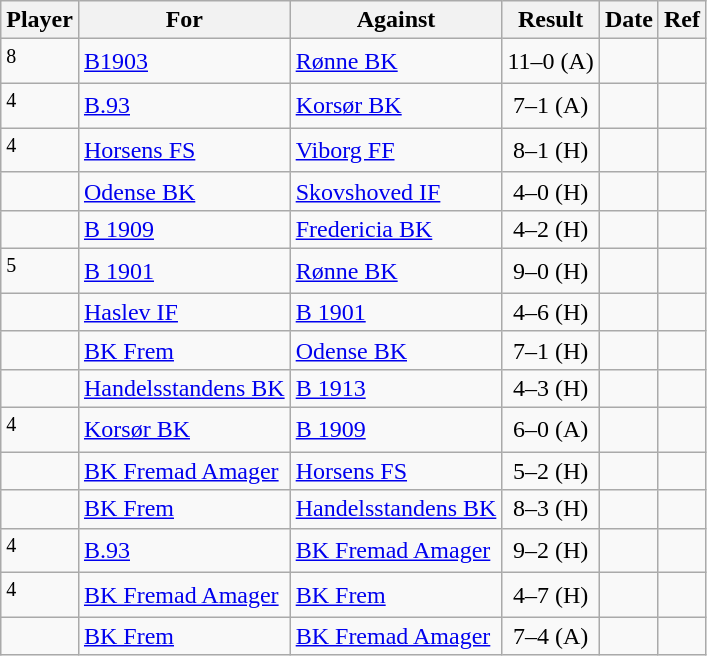<table class="wikitable sortable">
<tr>
<th>Player</th>
<th>For</th>
<th>Against</th>
<th style="text-align:center">Result</th>
<th>Date</th>
<th>Ref</th>
</tr>
<tr>
<td> <sup>8</sup></td>
<td><a href='#'>B1903</a></td>
<td><a href='#'>Rønne BK</a></td>
<td style="text-align:center;">11–0 (A)</td>
<td></td>
<td></td>
</tr>
<tr>
<td> <sup>4</sup></td>
<td><a href='#'>B.93</a></td>
<td><a href='#'>Korsør BK</a></td>
<td style="text-align:center;">7–1 (A)</td>
<td></td>
<td></td>
</tr>
<tr>
<td> <sup>4</sup></td>
<td><a href='#'>Horsens FS</a></td>
<td><a href='#'>Viborg FF</a></td>
<td style="text-align:center;">8–1 (H)</td>
<td></td>
<td></td>
</tr>
<tr>
<td> </td>
<td><a href='#'>Odense BK</a></td>
<td><a href='#'>Skovshoved IF</a></td>
<td style="text-align:center;">4–0 (H)</td>
<td></td>
<td></td>
</tr>
<tr>
<td> </td>
<td><a href='#'>B 1909</a></td>
<td><a href='#'>Fredericia BK</a></td>
<td style="text-align:center;">4–2 (H)</td>
<td></td>
<td></td>
</tr>
<tr>
<td> <sup>5</sup></td>
<td><a href='#'>B 1901</a></td>
<td><a href='#'>Rønne BK</a></td>
<td style="text-align:center;">9–0 (H)</td>
<td></td>
<td></td>
</tr>
<tr>
<td> </td>
<td><a href='#'>Haslev IF</a></td>
<td><a href='#'>B 1901</a></td>
<td style="text-align:center;">4–6 (H)</td>
<td></td>
<td></td>
</tr>
<tr>
<td> </td>
<td><a href='#'>BK Frem</a></td>
<td><a href='#'>Odense BK</a></td>
<td style="text-align:center;">7–1 (H)</td>
<td></td>
<td></td>
</tr>
<tr>
<td> </td>
<td><a href='#'>Handelsstandens BK</a></td>
<td><a href='#'>B 1913</a></td>
<td style="text-align:center;">4–3 (H)</td>
<td></td>
<td></td>
</tr>
<tr>
<td> <sup>4</sup></td>
<td><a href='#'>Korsør BK</a></td>
<td><a href='#'>B 1909</a></td>
<td style="text-align:center;">6–0 (A)</td>
<td></td>
<td></td>
</tr>
<tr>
<td> </td>
<td><a href='#'>BK Fremad Amager</a></td>
<td><a href='#'>Horsens FS</a></td>
<td style="text-align:center;">5–2 (H)</td>
<td></td>
<td></td>
</tr>
<tr>
<td> </td>
<td><a href='#'>BK Frem</a></td>
<td><a href='#'>Handelsstandens BK</a></td>
<td style="text-align:center;">8–3 (H)</td>
<td></td>
<td></td>
</tr>
<tr>
<td> <sup>4</sup></td>
<td><a href='#'>B.93</a></td>
<td><a href='#'>BK Fremad Amager</a></td>
<td style="text-align:center;">9–2 (H)</td>
<td></td>
<td></td>
</tr>
<tr>
<td> <sup>4</sup></td>
<td><a href='#'>BK Fremad Amager</a></td>
<td><a href='#'>BK Frem</a></td>
<td style="text-align:center;">4–7 (H)</td>
<td></td>
<td></td>
</tr>
<tr>
<td> </td>
<td><a href='#'>BK Frem</a></td>
<td><a href='#'>BK Fremad Amager</a></td>
<td style="text-align:center;">7–4 (A)</td>
<td></td>
<td></td>
</tr>
</table>
